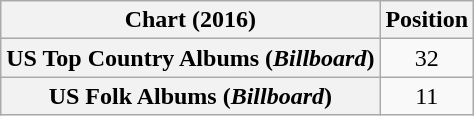<table class="wikitable sortable plainrowheaders" style="text-align:center">
<tr>
<th scope="col">Chart (2016)</th>
<th scope="col">Position</th>
</tr>
<tr>
<th scope="row">US Top Country Albums (<em>Billboard</em>)</th>
<td>32</td>
</tr>
<tr>
<th scope="row">US Folk Albums (<em>Billboard</em>)</th>
<td>11</td>
</tr>
</table>
